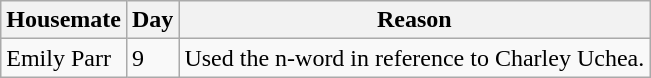<table class="wikitable">
<tr>
<th>Housemate</th>
<th>Day</th>
<th>Reason</th>
</tr>
<tr>
<td>Emily Parr</td>
<td>9</td>
<td>Used the n-word in reference to Charley Uchea.</td>
</tr>
</table>
